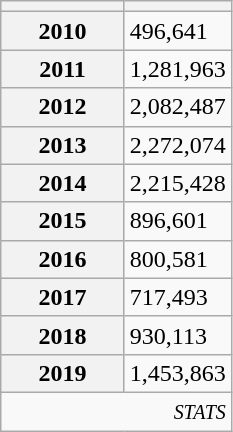<table class="wikitable">
<tr>
<th style="width:75px"></th>
<th></th>
</tr>
<tr>
<th>2010</th>
<td>496,641</td>
</tr>
<tr>
<th>2011</th>
<td> 1,281,963</td>
</tr>
<tr>
<th>2012</th>
<td> 2,082,487</td>
</tr>
<tr>
<th>2013</th>
<td> 2,272,074</td>
</tr>
<tr>
<th>2014</th>
<td> 2,215,428</td>
</tr>
<tr>
<th>2015</th>
<td> 896,601</td>
</tr>
<tr>
<th>2016</th>
<td> 800,581</td>
</tr>
<tr>
<th>2017</th>
<td> 717,493</td>
</tr>
<tr>
<th>2018</th>
<td> 930,113</td>
</tr>
<tr>
<th>2019</th>
<td> 1,453,863</td>
</tr>
<tr>
<td colspan=5 align="right"><small><em>STATS</em></small></td>
</tr>
</table>
